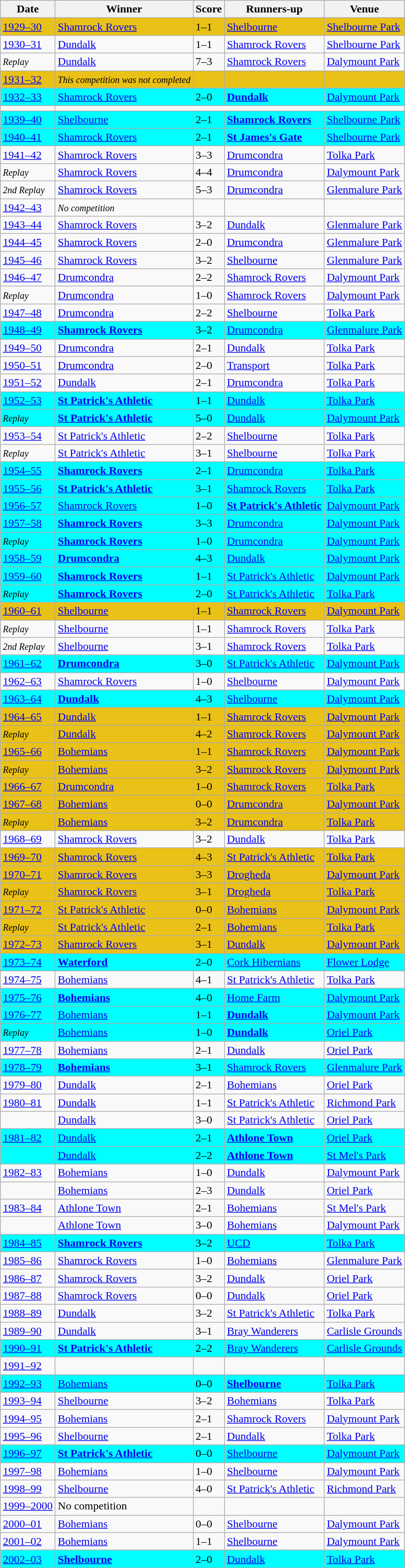<table class="wikitable collapsible">
<tr>
<th>Date</th>
<th>Winner</th>
<th>Score</th>
<th>Runners-up</th>
<th>Venue</th>
</tr>
<tr bgcolor=#EAC117>
<td><a href='#'>1929–30</a></td>
<td><a href='#'>Shamrock Rovers</a></td>
<td>1–1 </td>
<td><a href='#'>Shelbourne</a></td>
<td><a href='#'>Shelbourne Park</a></td>
</tr>
<tr>
<td><a href='#'>1930–31</a></td>
<td><a href='#'>Dundalk</a></td>
<td>1–1 </td>
<td><a href='#'>Shamrock Rovers</a></td>
<td><a href='#'>Shelbourne Park</a></td>
</tr>
<tr>
<td><small><em>Replay</em></small></td>
<td><a href='#'>Dundalk</a></td>
<td>7–3</td>
<td><a href='#'>Shamrock Rovers</a></td>
<td><a href='#'>Dalymount Park</a></td>
</tr>
<tr bgcolor=#EAC117>
<td><a href='#'>1931–32</a></td>
<td><small><em>This competition was not completed</em></small></td>
<td></td>
<td></td>
<td></td>
</tr>
<tr bgcolor=#00FFFF>
<td><a href='#'>1932–33</a></td>
<td><a href='#'>Shamrock Rovers</a></td>
<td>2–0 </td>
<td><strong><a href='#'>Dundalk</a></strong></td>
<td><a href='#'>Dalymount Park</a></td>
</tr>
<tr>
<td></td>
</tr>
<tr bgcolor=#00FFFF>
<td><a href='#'>1939–40</a></td>
<td><a href='#'>Shelbourne</a></td>
<td>2–1</td>
<td><strong><a href='#'>Shamrock Rovers</a></strong></td>
<td><a href='#'>Shelbourne Park</a></td>
</tr>
<tr bgcolor=#00FFFF>
<td><a href='#'>1940–41</a></td>
<td><a href='#'>Shamrock Rovers</a></td>
<td>2–1</td>
<td><strong><a href='#'>St James's Gate</a></strong></td>
<td><a href='#'>Shelbourne Park</a></td>
</tr>
<tr>
<td><a href='#'>1941–42</a></td>
<td><a href='#'>Shamrock Rovers</a></td>
<td>3–3</td>
<td><a href='#'>Drumcondra</a></td>
<td><a href='#'>Tolka Park</a></td>
</tr>
<tr>
<td><small><em>Replay</em></small></td>
<td><a href='#'>Shamrock Rovers</a></td>
<td>4–4</td>
<td><a href='#'>Drumcondra</a></td>
<td><a href='#'>Dalymount Park</a></td>
</tr>
<tr>
<td><small><em>2nd Replay</em></small></td>
<td><a href='#'>Shamrock Rovers</a></td>
<td>5–3</td>
<td><a href='#'>Drumcondra</a></td>
<td><a href='#'>Glenmalure Park</a></td>
</tr>
<tr>
<td><a href='#'>1942–43</a></td>
<td><small><em>No competition</em></small></td>
<td></td>
<td></td>
<td></td>
</tr>
<tr>
<td><a href='#'>1943–44</a></td>
<td><a href='#'>Shamrock Rovers</a></td>
<td>3–2</td>
<td><a href='#'>Dundalk</a></td>
<td><a href='#'>Glenmalure Park</a></td>
</tr>
<tr>
<td><a href='#'>1944–45</a></td>
<td><a href='#'>Shamrock Rovers</a></td>
<td>2–0 </td>
<td><a href='#'>Drumcondra</a></td>
<td><a href='#'>Glenmalure Park</a></td>
</tr>
<tr>
<td><a href='#'>1945–46</a></td>
<td><a href='#'>Shamrock Rovers</a></td>
<td>3–2</td>
<td><a href='#'>Shelbourne</a></td>
<td><a href='#'>Glenmalure Park</a></td>
</tr>
<tr>
<td><a href='#'>1946–47</a></td>
<td><a href='#'>Drumcondra</a></td>
<td>2–2</td>
<td><a href='#'>Shamrock Rovers</a></td>
<td><a href='#'>Dalymount Park</a></td>
</tr>
<tr>
<td><small><em>Replay</em></small></td>
<td><a href='#'>Drumcondra</a></td>
<td>1–0</td>
<td><a href='#'>Shamrock Rovers</a></td>
<td><a href='#'>Dalymount Park</a></td>
</tr>
<tr>
<td><a href='#'>1947–48</a></td>
<td><a href='#'>Drumcondra</a></td>
<td>2–2 </td>
<td><a href='#'>Shelbourne</a></td>
<td><a href='#'>Tolka Park</a></td>
</tr>
<tr bgcolor=#00FFFF>
<td><a href='#'>1948–49</a></td>
<td><strong><a href='#'>Shamrock Rovers</a></strong></td>
<td>3–2</td>
<td><a href='#'>Drumcondra</a></td>
<td><a href='#'>Glenmalure Park</a></td>
</tr>
<tr>
<td><a href='#'>1949–50</a></td>
<td><a href='#'>Drumcondra</a></td>
<td>2–1</td>
<td><a href='#'>Dundalk</a></td>
<td><a href='#'>Tolka Park</a></td>
</tr>
<tr>
<td><a href='#'>1950–51</a></td>
<td><a href='#'>Drumcondra</a></td>
<td>2–0</td>
<td><a href='#'>Transport</a></td>
<td><a href='#'>Tolka Park</a></td>
</tr>
<tr>
<td><a href='#'>1951–52</a></td>
<td><a href='#'>Dundalk</a></td>
<td>2–1</td>
<td><a href='#'>Drumcondra</a></td>
<td><a href='#'>Tolka Park</a></td>
</tr>
<tr bgcolor=#00FFFF>
<td><a href='#'>1952–53</a></td>
<td><strong><a href='#'>St Patrick's Athletic</a></strong></td>
<td>1–1</td>
<td><a href='#'>Dundalk</a></td>
<td><a href='#'>Tolka Park</a></td>
</tr>
<tr bgcolor=#00FFFF>
<td><small><em>Replay</em></small></td>
<td><strong><a href='#'>St Patrick's Athletic</a></strong></td>
<td>5–0</td>
<td><a href='#'>Dundalk</a></td>
<td><a href='#'>Dalymount Park</a></td>
</tr>
<tr>
<td><a href='#'>1953–54</a></td>
<td><a href='#'>St Patrick's Athletic</a></td>
<td>2–2</td>
<td><a href='#'>Shelbourne</a></td>
<td><a href='#'>Tolka Park</a></td>
</tr>
<tr>
<td><small><em>Replay</em></small></td>
<td><a href='#'>St Patrick's Athletic</a></td>
<td>3–1</td>
<td><a href='#'>Shelbourne</a></td>
<td><a href='#'>Tolka Park</a></td>
</tr>
<tr bgcolor=#00FFFF>
<td><a href='#'>1954–55</a></td>
<td><strong><a href='#'>Shamrock Rovers</a></strong></td>
<td>2–1</td>
<td><a href='#'>Drumcondra</a></td>
<td><a href='#'>Tolka Park</a></td>
</tr>
<tr bgcolor=#00FFFF>
<td><a href='#'>1955–56</a></td>
<td><strong><a href='#'>St Patrick's Athletic</a></strong></td>
<td>3–1</td>
<td><a href='#'>Shamrock Rovers</a></td>
<td><a href='#'>Tolka Park</a></td>
</tr>
<tr bgcolor=#00FFFF>
<td><a href='#'>1956–57</a></td>
<td><a href='#'>Shamrock Rovers</a></td>
<td>1–0</td>
<td><strong><a href='#'>St Patrick's Athletic</a></strong></td>
<td><a href='#'>Dalymount Park</a></td>
</tr>
<tr bgcolor=#00FFFF>
<td><a href='#'>1957–58</a></td>
<td><strong><a href='#'>Shamrock Rovers</a></strong></td>
<td>3–3</td>
<td><a href='#'>Drumcondra</a></td>
<td><a href='#'>Dalymount Park</a></td>
</tr>
<tr bgcolor=#00FFFF>
<td><small><em>Replay</em></small></td>
<td><strong><a href='#'>Shamrock Rovers</a></strong></td>
<td>1–0</td>
<td><a href='#'>Drumcondra</a></td>
<td><a href='#'>Dalymount Park</a></td>
</tr>
<tr bgcolor=#00FFFF>
<td><a href='#'>1958–59</a></td>
<td><strong><a href='#'>Drumcondra</a></strong></td>
<td>4–3</td>
<td><a href='#'>Dundalk</a></td>
<td><a href='#'>Dalymount Park</a></td>
</tr>
<tr bgcolor=#00FFFF>
<td><a href='#'>1959–60</a></td>
<td><strong><a href='#'>Shamrock Rovers</a></strong></td>
<td>1–1</td>
<td><a href='#'>St Patrick's Athletic</a></td>
<td><a href='#'>Dalymount Park</a></td>
</tr>
<tr bgcolor=#00FFFF>
<td><small><em>Replay</em></small></td>
<td><strong><a href='#'>Shamrock Rovers</a></strong></td>
<td>2–0</td>
<td><a href='#'>St Patrick's Athletic</a></td>
<td><a href='#'>Tolka Park</a></td>
</tr>
<tr bgcolor=#EAC117>
<td><a href='#'>1960–61</a></td>
<td><a href='#'>Shelbourne</a></td>
<td>1–1</td>
<td><a href='#'>Shamrock Rovers</a></td>
<td><a href='#'>Dalymount Park</a></td>
</tr>
<tr>
<td><small><em>Replay</em></small></td>
<td><a href='#'>Shelbourne</a></td>
<td>1–1</td>
<td><a href='#'>Shamrock Rovers</a></td>
<td><a href='#'>Tolka Park</a></td>
</tr>
<tr>
<td><small><em>2nd Replay</em></small></td>
<td><a href='#'>Shelbourne</a></td>
<td>3–1</td>
<td><a href='#'>Shamrock Rovers</a></td>
<td><a href='#'>Tolka Park</a></td>
</tr>
<tr bgcolor=#00FFFF>
<td><a href='#'>1961–62</a></td>
<td><strong><a href='#'>Drumcondra</a></strong></td>
<td>3–0</td>
<td><a href='#'>St Patrick's Athletic</a></td>
<td><a href='#'>Dalymount Park</a></td>
</tr>
<tr>
<td><a href='#'>1962–63</a></td>
<td><a href='#'>Shamrock Rovers</a></td>
<td>1–0</td>
<td><a href='#'>Shelbourne</a></td>
<td><a href='#'>Dalymount Park</a></td>
</tr>
<tr bgcolor=#00FFFF>
<td><a href='#'>1963–64</a></td>
<td><strong><a href='#'>Dundalk</a></strong></td>
<td>4–3</td>
<td><a href='#'>Shelbourne</a></td>
<td><a href='#'>Dalymount Park</a></td>
</tr>
<tr bgcolor=#EAC117>
<td><a href='#'>1964–65</a></td>
<td><a href='#'>Dundalk</a></td>
<td>1–1</td>
<td><a href='#'>Shamrock Rovers</a></td>
<td><a href='#'>Dalymount Park</a></td>
</tr>
<tr bgcolor=#EAC117>
<td><small><em>Replay</em></small></td>
<td><a href='#'>Dundalk</a></td>
<td>4–2</td>
<td><a href='#'>Shamrock Rovers</a></td>
<td><a href='#'>Dalymount Park</a></td>
</tr>
<tr bgcolor=#EAC117>
<td><a href='#'>1965–66</a></td>
<td><a href='#'>Bohemians</a></td>
<td>1–1</td>
<td><a href='#'>Shamrock Rovers</a></td>
<td><a href='#'>Dalymount Park</a></td>
</tr>
<tr bgcolor=#EAC117>
<td><small><em>Replay</em></small></td>
<td><a href='#'>Bohemians</a></td>
<td>3–2</td>
<td><a href='#'>Shamrock Rovers</a></td>
<td><a href='#'>Dalymount Park</a></td>
</tr>
<tr bgcolor=#EAC117>
<td><a href='#'>1966–67</a></td>
<td><a href='#'>Drumcondra</a></td>
<td>1–0</td>
<td><a href='#'>Shamrock Rovers</a></td>
<td><a href='#'>Tolka Park</a></td>
</tr>
<tr bgcolor=#EAC117>
<td><a href='#'>1967–68</a></td>
<td><a href='#'>Bohemians</a></td>
<td>0–0 </td>
<td><a href='#'>Drumcondra</a></td>
<td><a href='#'>Dalymount Park</a></td>
</tr>
<tr bgcolor=#EAC117>
<td><small><em>Replay</em></small></td>
<td><a href='#'>Bohemians</a></td>
<td>3–2</td>
<td><a href='#'>Drumcondra</a></td>
<td><a href='#'>Tolka Park</a></td>
</tr>
<tr>
<td><a href='#'>1968–69</a></td>
<td><a href='#'>Shamrock Rovers</a></td>
<td>3–2</td>
<td><a href='#'>Dundalk</a></td>
<td><a href='#'>Tolka Park</a></td>
</tr>
<tr bgcolor=#EAC117>
<td><a href='#'>1969–70</a></td>
<td><a href='#'>Shamrock Rovers</a></td>
<td>4–3</td>
<td><a href='#'>St Patrick's Athletic</a></td>
<td><a href='#'>Tolka Park</a></td>
</tr>
<tr bgcolor=#EAC117>
<td><a href='#'>1970–71</a></td>
<td><a href='#'>Shamrock Rovers</a></td>
<td>3–3</td>
<td><a href='#'>Drogheda</a></td>
<td><a href='#'>Dalymount Park</a></td>
</tr>
<tr bgcolor=#EAC117>
<td><small><em>Replay</em></small></td>
<td><a href='#'>Shamrock Rovers</a></td>
<td>3–1</td>
<td><a href='#'>Drogheda</a></td>
<td><a href='#'>Tolka Park</a></td>
</tr>
<tr bgcolor=#EAC117>
<td><a href='#'>1971–72</a></td>
<td><a href='#'>St Patrick's Athletic</a></td>
<td>0–0</td>
<td><a href='#'>Bohemians</a></td>
<td><a href='#'>Dalymount Park</a></td>
</tr>
<tr bgcolor=#EAC117>
<td><small><em>Replay</em></small></td>
<td><a href='#'>St Patrick's Athletic</a></td>
<td>2–1</td>
<td><a href='#'>Bohemians</a></td>
<td><a href='#'>Tolka Park</a></td>
</tr>
<tr bgcolor=#EAC117>
<td><a href='#'>1972–73</a></td>
<td><a href='#'>Shamrock Rovers</a></td>
<td>3–1</td>
<td><a href='#'>Dundalk</a></td>
<td><a href='#'>Dalymount Park</a></td>
</tr>
<tr bgcolor=#00FFFF>
<td><a href='#'>1973–74</a></td>
<td><strong><a href='#'>Waterford</a></strong></td>
<td>2–0</td>
<td><a href='#'>Cork Hibernians</a></td>
<td><a href='#'>Flower Lodge</a></td>
</tr>
<tr>
<td><a href='#'>1974–75</a></td>
<td><a href='#'>Bohemians</a></td>
<td>4–1</td>
<td><a href='#'>St Patrick's Athletic</a></td>
<td><a href='#'>Tolka Park</a></td>
</tr>
<tr bgcolor=#00FFFF>
<td><a href='#'>1975–76</a></td>
<td><strong><a href='#'>Bohemians</a></strong></td>
<td>4–0</td>
<td><a href='#'>Home Farm</a></td>
<td><a href='#'>Dalymount Park</a></td>
</tr>
<tr bgcolor=#00FFFF>
<td><a href='#'>1976–77</a></td>
<td><a href='#'>Bohemians</a></td>
<td>1–1</td>
<td><strong><a href='#'>Dundalk</a></strong></td>
<td><a href='#'>Dalymount Park</a></td>
</tr>
<tr bgcolor=#00FFFF>
<td><small><em>Replay</em></small></td>
<td><a href='#'>Bohemians</a></td>
<td>1–0</td>
<td><strong><a href='#'>Dundalk</a></strong></td>
<td><a href='#'>Oriel Park</a></td>
</tr>
<tr>
<td><a href='#'>1977–78</a></td>
<td><a href='#'>Bohemians</a></td>
<td>2–1</td>
<td><a href='#'>Dundalk</a></td>
<td><a href='#'>Oriel Park</a></td>
</tr>
<tr bgcolor=#00FFFF>
<td><a href='#'>1978–79</a></td>
<td><strong><a href='#'>Bohemians</a></strong></td>
<td>3–1</td>
<td><a href='#'>Shamrock Rovers</a></td>
<td><a href='#'>Glenmalure Park</a></td>
</tr>
<tr>
<td><a href='#'>1979–80</a></td>
<td><a href='#'>Dundalk</a></td>
<td>2–1</td>
<td><a href='#'>Bohemians</a></td>
<td><a href='#'>Oriel Park</a></td>
</tr>
<tr>
<td><a href='#'>1980–81</a></td>
<td><a href='#'>Dundalk</a></td>
<td>1–1</td>
<td><a href='#'>St Patrick's Athletic</a></td>
<td><a href='#'>Richmond Park</a></td>
</tr>
<tr>
<td></td>
<td><a href='#'>Dundalk</a></td>
<td>3–0 </td>
<td><a href='#'>St Patrick's Athletic</a></td>
<td><a href='#'>Oriel Park</a></td>
</tr>
<tr bgcolor=#00FFFF>
<td><a href='#'>1981–82</a></td>
<td><a href='#'>Dundalk</a></td>
<td>2–1</td>
<td><strong><a href='#'>Athlone Town</a></strong></td>
<td><a href='#'>Oriel Park</a></td>
</tr>
<tr bgcolor=#00FFFF>
<td></td>
<td><a href='#'>Dundalk</a></td>
<td>2–2 </td>
<td><strong><a href='#'>Athlone Town</a></strong></td>
<td><a href='#'>St Mel's Park</a></td>
</tr>
<tr>
<td><a href='#'>1982–83</a></td>
<td><a href='#'>Bohemians</a></td>
<td>1–0</td>
<td><a href='#'>Dundalk</a></td>
<td><a href='#'>Dalymount Park</a></td>
</tr>
<tr>
<td></td>
<td><a href='#'>Bohemians</a></td>
<td>2–3 </td>
<td><a href='#'>Dundalk</a></td>
<td><a href='#'>Oriel Park</a></td>
</tr>
<tr>
<td><a href='#'>1983–84</a></td>
<td><a href='#'>Athlone Town</a></td>
<td>2–1</td>
<td><a href='#'>Bohemians</a></td>
<td><a href='#'>St Mel's Park</a></td>
</tr>
<tr>
<td></td>
<td><a href='#'>Athlone Town</a></td>
<td>3–0 </td>
<td><a href='#'>Bohemians</a></td>
<td><a href='#'>Dalymount Park</a></td>
</tr>
<tr bgcolor=#00FFFF>
<td><a href='#'>1984–85</a></td>
<td><strong><a href='#'>Shamrock Rovers</a></strong></td>
<td>3–2</td>
<td><a href='#'>UCD</a></td>
<td><a href='#'>Tolka Park</a></td>
</tr>
<tr>
<td><a href='#'>1985–86</a></td>
<td><a href='#'>Shamrock Rovers</a></td>
<td>1–0 </td>
<td><a href='#'>Bohemians</a></td>
<td><a href='#'>Glenmalure Park</a></td>
</tr>
<tr>
<td><a href='#'>1986–87</a></td>
<td><a href='#'>Shamrock Rovers</a></td>
<td>3–2</td>
<td><a href='#'>Dundalk</a></td>
<td><a href='#'>Oriel Park</a></td>
</tr>
<tr>
<td><a href='#'>1987–88</a></td>
<td><a href='#'>Shamrock Rovers</a></td>
<td>0–0 </td>
<td><a href='#'>Dundalk</a></td>
<td><a href='#'>Oriel Park</a></td>
</tr>
<tr>
<td><a href='#'>1988–89</a></td>
<td><a href='#'>Dundalk</a></td>
<td>3–2</td>
<td><a href='#'>St Patrick's Athletic</a></td>
<td><a href='#'>Tolka Park</a></td>
</tr>
<tr>
<td><a href='#'>1989–90</a></td>
<td><a href='#'>Dundalk</a></td>
<td>3–1</td>
<td><a href='#'>Bray Wanderers</a></td>
<td><a href='#'>Carlisle Grounds</a></td>
</tr>
<tr bgcolor=#00FFFF>
<td><a href='#'>1990–91</a></td>
<td><strong><a href='#'>St Patrick's Athletic</a></strong></td>
<td>2–2 </td>
<td><a href='#'>Bray Wanderers</a></td>
<td><a href='#'>Carlisle Grounds</a></td>
</tr>
<tr>
<td><a href='#'>1991–92</a></td>
<td></td>
<td></td>
<td></td>
<td></td>
</tr>
<tr bgcolor=#00FFFF>
<td><a href='#'>1992–93</a></td>
<td><a href='#'>Bohemians</a></td>
<td>0–0 </td>
<td><strong><a href='#'>Shelbourne</a></strong></td>
<td><a href='#'>Tolka Park</a></td>
</tr>
<tr>
<td><a href='#'>1993–94</a></td>
<td><a href='#'>Shelbourne</a></td>
<td>3–2 </td>
<td><a href='#'>Bohemians</a></td>
<td><a href='#'>Tolka Park</a></td>
</tr>
<tr>
<td><a href='#'>1994–95</a></td>
<td><a href='#'>Bohemians</a></td>
<td>2–1</td>
<td><a href='#'>Shamrock Rovers</a></td>
<td><a href='#'>Dalymount Park</a></td>
</tr>
<tr>
<td><a href='#'>1995–96</a></td>
<td><a href='#'>Shelbourne</a></td>
<td>2–1</td>
<td><a href='#'>Dundalk</a></td>
<td><a href='#'>Tolka Park</a></td>
</tr>
<tr bgcolor=#00FFFF>
<td><a href='#'>1996–97</a></td>
<td><strong><a href='#'>St Patrick's Athletic</a></strong></td>
<td>0–0 </td>
<td><a href='#'>Shelbourne</a></td>
<td><a href='#'>Dalymount Park</a></td>
</tr>
<tr>
<td><a href='#'>1997–98</a></td>
<td><a href='#'>Bohemians</a></td>
<td>1–0</td>
<td><a href='#'>Shelbourne</a></td>
<td><a href='#'>Dalymount Park</a></td>
</tr>
<tr>
<td><a href='#'>1998–99</a></td>
<td><a href='#'>Shelbourne</a></td>
<td>4–0</td>
<td><a href='#'>St Patrick's Athletic</a></td>
<td><a href='#'>Richmond Park</a></td>
</tr>
<tr>
<td><a href='#'>1999–2000</a></td>
<td>No competition</td>
<td></td>
<td></td>
<td></td>
</tr>
<tr>
<td><a href='#'>2000–01</a></td>
<td><a href='#'>Bohemians</a></td>
<td>0–0 </td>
<td><a href='#'>Shelbourne</a></td>
<td><a href='#'>Dalymount Park</a></td>
</tr>
<tr>
<td><a href='#'>2001–02</a></td>
<td><a href='#'>Bohemians</a></td>
<td>1–1 </td>
<td><a href='#'>Shelbourne</a></td>
<td><a href='#'>Dalymount Park</a></td>
</tr>
<tr bgcolor=#00FFFF>
<td><a href='#'>2002–03</a></td>
<td><strong><a href='#'>Shelbourne</a></strong></td>
<td>2–0</td>
<td><a href='#'>Dundalk</a></td>
<td><a href='#'>Tolka Park</a></td>
</tr>
</table>
